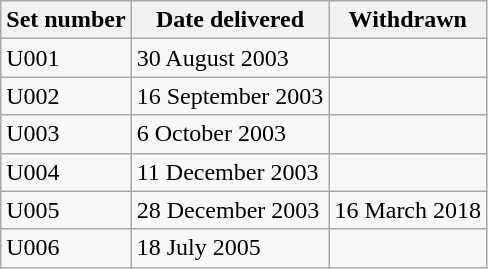<table class="wikitable">
<tr>
<th>Set number</th>
<th>Date delivered</th>
<th>Withdrawn</th>
</tr>
<tr>
<td>U001</td>
<td>30 August 2003</td>
<td></td>
</tr>
<tr>
<td>U002</td>
<td>16 September 2003</td>
<td></td>
</tr>
<tr>
<td>U003</td>
<td>6 October 2003</td>
<td></td>
</tr>
<tr>
<td>U004</td>
<td>11 December 2003</td>
<td></td>
</tr>
<tr>
<td>U005</td>
<td>28 December 2003</td>
<td>16 March 2018</td>
</tr>
<tr>
<td>U006</td>
<td>18 July 2005</td>
<td></td>
</tr>
</table>
